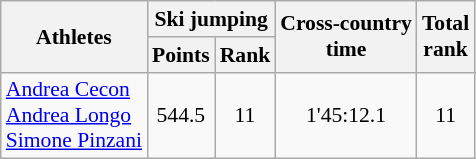<table class="wikitable" border="1" style="font-size:90%">
<tr>
<th rowspan="2">Athletes</th>
<th colspan="2">Ski jumping</th>
<th rowspan="2">Cross-country <br> time</th>
<th rowspan="2">Total <br> rank</th>
</tr>
<tr>
<th>Points</th>
<th>Rank</th>
</tr>
<tr>
<td><a href='#'>Andrea Cecon</a><br><a href='#'>Andrea Longo</a><br><a href='#'>Simone Pinzani</a></td>
<td align=center>544.5</td>
<td align=center>11</td>
<td align=center>1'45:12.1</td>
<td align=center>11</td>
</tr>
</table>
